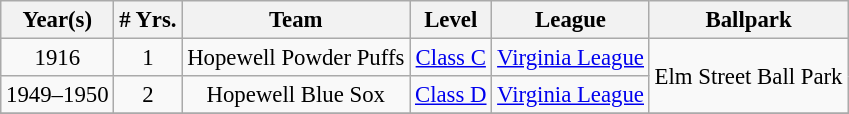<table class="wikitable" style="text-align:center; font-size: 95%;">
<tr>
<th>Year(s)</th>
<th># Yrs.</th>
<th>Team</th>
<th>Level</th>
<th>League</th>
<th>Ballpark</th>
</tr>
<tr>
<td>1916</td>
<td>1</td>
<td>Hopewell Powder Puffs</td>
<td><a href='#'>Class C</a></td>
<td><a href='#'>Virginia League</a></td>
<td rowspan=2>Elm Street Ball Park</td>
</tr>
<tr>
<td>1949–1950</td>
<td>2</td>
<td>Hopewell Blue Sox</td>
<td><a href='#'>Class D</a></td>
<td><a href='#'>Virginia League</a></td>
</tr>
<tr>
</tr>
</table>
